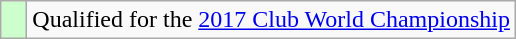<table class="wikitable" style="text-align:left;">
<tr>
<td width=10px bgcolor=#ccffcc></td>
<td>Qualified for the <a href='#'>2017 Club World Championship</a></td>
</tr>
</table>
